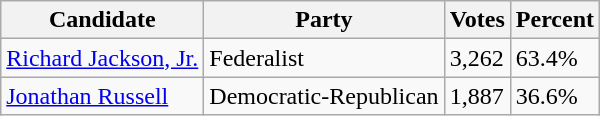<table class=wikitable>
<tr>
<th>Candidate</th>
<th>Party</th>
<th>Votes</th>
<th>Percent</th>
</tr>
<tr>
<td><a href='#'>Richard Jackson, Jr.</a></td>
<td>Federalist</td>
<td>3,262</td>
<td>63.4%</td>
</tr>
<tr>
<td><a href='#'>Jonathan Russell</a></td>
<td>Democratic-Republican</td>
<td>1,887</td>
<td>36.6%</td>
</tr>
</table>
